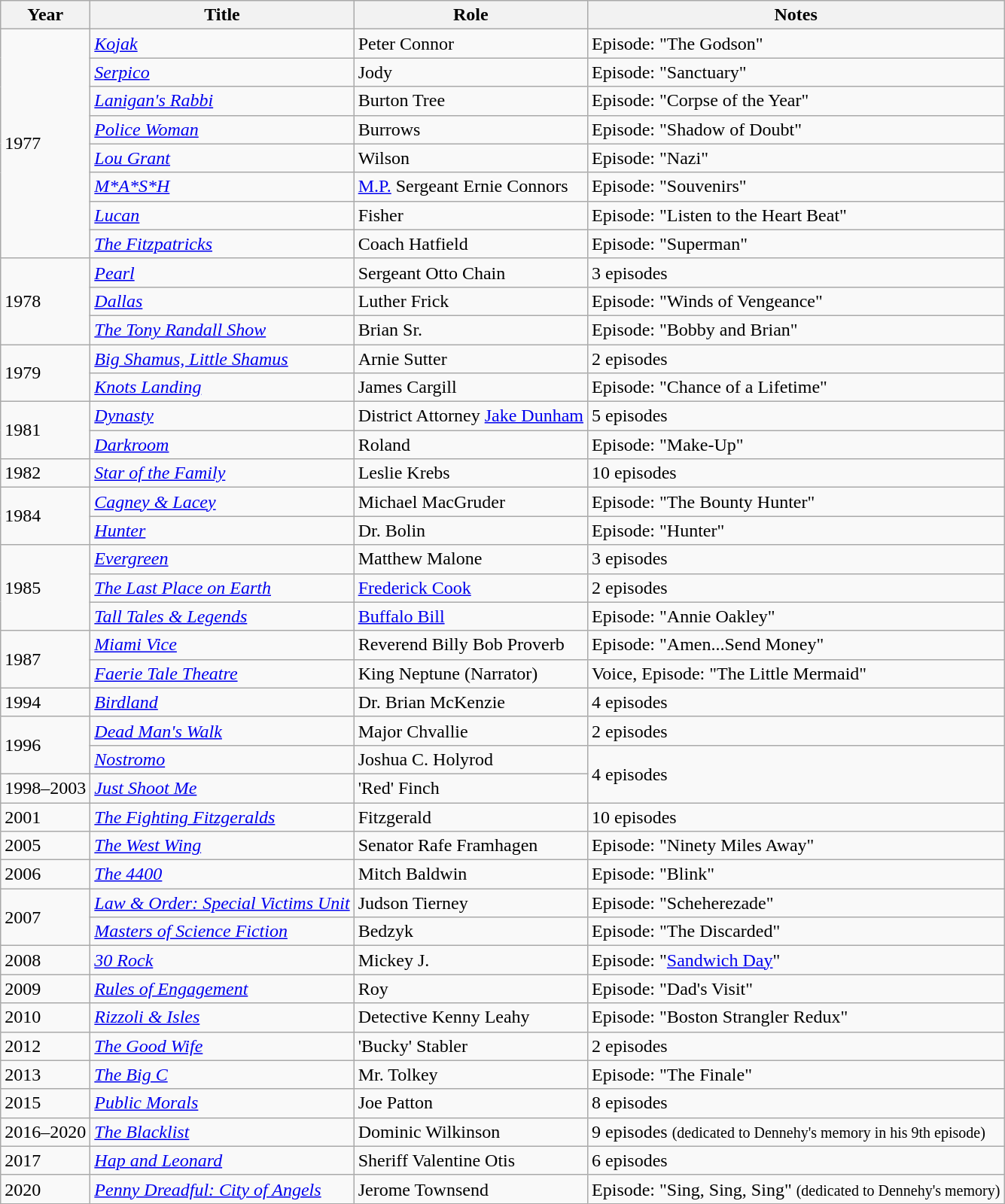<table class="wikitable sortable">
<tr>
<th>Year</th>
<th>Title</th>
<th>Role</th>
<th class="unsortable">Notes</th>
</tr>
<tr>
<td rowspan="8">1977</td>
<td><em><a href='#'>Kojak</a></em></td>
<td>Peter Connor</td>
<td>Episode: "The Godson"</td>
</tr>
<tr>
<td><em><a href='#'>Serpico</a></em></td>
<td>Jody</td>
<td>Episode: "Sanctuary"</td>
</tr>
<tr>
<td><em><a href='#'>Lanigan's Rabbi</a></em></td>
<td>Burton Tree</td>
<td>Episode: "Corpse of the Year"</td>
</tr>
<tr>
<td><em><a href='#'>Police Woman</a></em></td>
<td>Burrows</td>
<td>Episode: "Shadow of Doubt"</td>
</tr>
<tr>
<td><em><a href='#'>Lou Grant</a></em></td>
<td>Wilson</td>
<td>Episode: "Nazi"</td>
</tr>
<tr>
<td><em><a href='#'>M*A*S*H</a></em></td>
<td><a href='#'>M.P.</a> Sergeant Ernie Connors</td>
<td>Episode: "Souvenirs"</td>
</tr>
<tr>
<td><em><a href='#'>Lucan</a></em></td>
<td>Fisher</td>
<td>Episode: "Listen to the Heart Beat"</td>
</tr>
<tr>
<td><em><a href='#'>The Fitzpatricks</a></em></td>
<td>Coach Hatfield</td>
<td>Episode: "Superman"</td>
</tr>
<tr>
<td rowspan="3">1978</td>
<td><em><a href='#'>Pearl</a></em></td>
<td>Sergeant Otto Chain</td>
<td>3 episodes</td>
</tr>
<tr>
<td><em><a href='#'>Dallas</a></em></td>
<td>Luther Frick</td>
<td>Episode: "Winds of Vengeance"</td>
</tr>
<tr>
<td><em><a href='#'>The Tony Randall Show</a></em></td>
<td>Brian Sr.</td>
<td>Episode: "Bobby and Brian"</td>
</tr>
<tr>
<td rowspan="2">1979</td>
<td><em><a href='#'>Big Shamus, Little Shamus</a></em></td>
<td>Arnie Sutter</td>
<td>2 episodes</td>
</tr>
<tr>
<td><em><a href='#'>Knots Landing</a></em></td>
<td>James Cargill</td>
<td>Episode: "Chance of a Lifetime"</td>
</tr>
<tr>
<td rowspan="2">1981</td>
<td><em><a href='#'>Dynasty</a></em></td>
<td>District Attorney <a href='#'>Jake Dunham</a></td>
<td>5 episodes</td>
</tr>
<tr>
<td><em><a href='#'>Darkroom</a></em></td>
<td>Roland</td>
<td>Episode: "Make-Up"</td>
</tr>
<tr>
<td>1982</td>
<td><em><a href='#'>Star of the Family</a></em></td>
<td>Leslie Krebs</td>
<td>10 episodes</td>
</tr>
<tr>
<td rowspan="2">1984</td>
<td><em><a href='#'>Cagney & Lacey</a></em></td>
<td>Michael MacGruder</td>
<td>Episode: "The Bounty Hunter"</td>
</tr>
<tr>
<td><em><a href='#'>Hunter</a></em></td>
<td>Dr. Bolin</td>
<td>Episode: "Hunter"</td>
</tr>
<tr>
<td rowspan="3">1985</td>
<td><em><a href='#'>Evergreen</a></em></td>
<td>Matthew Malone</td>
<td>3 episodes</td>
</tr>
<tr>
<td><em><a href='#'>The Last Place on Earth</a></em></td>
<td><a href='#'>Frederick Cook</a></td>
<td>2 episodes</td>
</tr>
<tr>
<td><em><a href='#'>Tall Tales & Legends</a></em></td>
<td><a href='#'>Buffalo Bill</a></td>
<td>Episode: "Annie Oakley"</td>
</tr>
<tr>
<td rowspan="2">1987</td>
<td><em><a href='#'>Miami Vice</a></em></td>
<td>Reverend Billy Bob Proverb</td>
<td>Episode: "Amen...Send Money"</td>
</tr>
<tr>
<td><em><a href='#'>Faerie Tale Theatre</a></em></td>
<td>King Neptune (Narrator)</td>
<td>Voice, Episode: "The Little Mermaid"</td>
</tr>
<tr>
<td>1994</td>
<td><em><a href='#'>Birdland</a></em></td>
<td>Dr. Brian McKenzie</td>
<td>4 episodes</td>
</tr>
<tr>
<td rowspan="2">1996</td>
<td><em><a href='#'>Dead Man's Walk</a></em></td>
<td>Major Chvallie</td>
<td>2 episodes</td>
</tr>
<tr>
<td><em><a href='#'>Nostromo</a></em></td>
<td>Joshua C. Holyrod</td>
<td rowspan="2">4 episodes</td>
</tr>
<tr>
<td>1998–2003</td>
<td><em><a href='#'>Just Shoot Me</a></em></td>
<td>'Red' Finch</td>
</tr>
<tr>
<td>2001</td>
<td><em><a href='#'>The Fighting Fitzgeralds</a></em></td>
<td>Fitzgerald</td>
<td>10 episodes</td>
</tr>
<tr>
<td>2005</td>
<td><em><a href='#'>The West Wing</a></em></td>
<td>Senator Rafe Framhagen</td>
<td>Episode: "Ninety Miles Away"</td>
</tr>
<tr>
<td>2006</td>
<td><em><a href='#'>The 4400</a></em></td>
<td>Mitch Baldwin</td>
<td>Episode: "Blink"</td>
</tr>
<tr>
<td rowspan="2">2007</td>
<td><em><a href='#'>Law & Order: Special Victims Unit</a></em></td>
<td>Judson Tierney</td>
<td>Episode: "Scheherezade"</td>
</tr>
<tr>
<td><em><a href='#'>Masters of Science Fiction</a></em></td>
<td>Bedzyk</td>
<td>Episode: "The Discarded"</td>
</tr>
<tr>
<td>2008</td>
<td><em><a href='#'>30 Rock</a></em></td>
<td>Mickey J.</td>
<td>Episode: "<a href='#'>Sandwich Day</a>"</td>
</tr>
<tr>
<td>2009</td>
<td><em><a href='#'>Rules of Engagement</a></em></td>
<td>Roy</td>
<td>Episode: "Dad's Visit"</td>
</tr>
<tr>
<td>2010</td>
<td><em><a href='#'>Rizzoli & Isles</a></em></td>
<td>Detective Kenny Leahy</td>
<td>Episode: "Boston Strangler Redux"</td>
</tr>
<tr>
<td>2012</td>
<td><em><a href='#'>The Good Wife</a></em></td>
<td>'Bucky' Stabler</td>
<td>2 episodes</td>
</tr>
<tr>
<td>2013</td>
<td><em><a href='#'>The Big C</a></em></td>
<td>Mr. Tolkey</td>
<td>Episode: "The Finale"</td>
</tr>
<tr>
<td>2015</td>
<td><em><a href='#'>Public Morals</a></em></td>
<td>Joe Patton</td>
<td>8 episodes</td>
</tr>
<tr>
<td>2016–2020</td>
<td><em><a href='#'>The Blacklist</a></em></td>
<td>Dominic Wilkinson</td>
<td>9 episodes <small>(dedicated to Dennehy's memory in his 9th episode)</small></td>
</tr>
<tr>
<td>2017</td>
<td><em><a href='#'>Hap and Leonard</a></em></td>
<td>Sheriff Valentine Otis</td>
<td>6 episodes</td>
</tr>
<tr>
<td>2020</td>
<td><em><a href='#'>Penny Dreadful: City of Angels</a></em></td>
<td>Jerome Townsend</td>
<td>Episode: "Sing, Sing, Sing" <small>(dedicated to Dennehy's memory)</small></td>
</tr>
</table>
